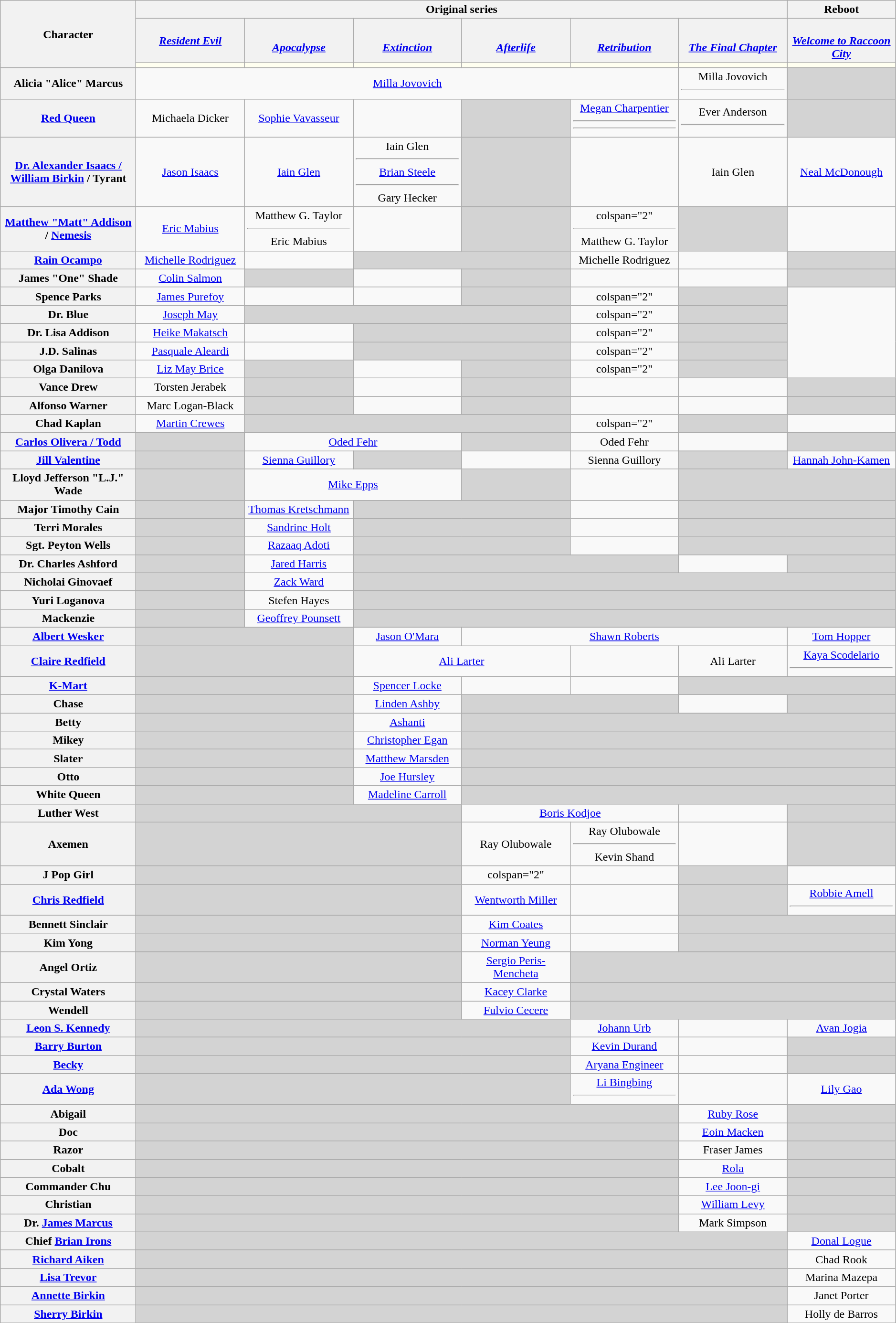<table class="wikitable" style="text-align:center; width:99%;">
<tr>
<th rowspan="3" style="width:15%;">Character</th>
<th colspan="6" style="text-align:center;">Original series</th>
<th style="text-align:center;">Reboot</th>
</tr>
<tr>
<th style="width:12%;"><em><a href='#'>Resident Evil</a></em></th>
<th style="width:12%;"><em><a href='#'><br>Apocalypse</a></em></th>
<th style="width:12%;"><em><a href='#'><br>Extinction</a></em></th>
<th style="width:12%;"><em><a href='#'><br>Afterlife</a></em></th>
<th style="width:12%;"><em><a href='#'><br>Retribution</a></em></th>
<th style="width:12%;"><em><a href='#'><br>The Final Chapter</a></em></th>
<th style="width:12%;"><em><a href='#'><br>Welcome to Raccoon City</a></em></th>
</tr>
<tr>
<th style="background:ivory;"></th>
<th style="background:ivory;"></th>
<th style="background:ivory;"></th>
<th style="background:ivory;"></th>
<th style="background:ivory;"></th>
<th style="background:ivory;"></th>
<th style="background:ivory;"></th>
</tr>
<tr>
<th>Alicia "Alice" Marcus</th>
<td colspan="5"><a href='#'>Milla Jovovich</a></td>
<td>Milla Jovovich<hr></td>
<td style="background:lightgrey;"></td>
</tr>
<tr>
<th><a href='#'>Red Queen<br></a></th>
<td>Michaela Dicker</td>
<td><a href='#'>Sophie Vavasseur</a></td>
<td></td>
<td style="background:lightgrey;"></td>
<td><a href='#'>Megan Charpentier</a><hr><hr></td>
<td>Ever Anderson<hr></td>
<td style="background:lightgrey;"></td>
</tr>
<tr>
<th><a href='#'>Dr. Alexander Isaacs / William Birkin</a> / Tyrant</th>
<td><a href='#'>Jason Isaacs</a></td>
<td><a href='#'>Iain Glen</a></td>
<td>Iain Glen<hr><a href='#'>Brian Steele</a><hr>Gary Hecker </td>
<td style="background:lightgrey;"></td>
<td></td>
<td>Iain Glen</td>
<td><a href='#'>Neal McDonough</a></td>
</tr>
<tr>
<th><a href='#'>Matthew "Matt" Addison</a> / <a href='#'>Nemesis</a></th>
<td><a href='#'>Eric Mabius</a></td>
<td>Matthew G. Taylor <hr>Eric Mabius</td>
<td></td>
<td style="background:lightgrey;"></td>
<td>colspan="2" <hr>Matthew G. Taylor </td>
<td style="background:lightgrey;"></td>
</tr>
<tr>
<th><a href='#'>Rain Ocampo</a></th>
<td><a href='#'>Michelle Rodriguez</a></td>
<td></td>
<td colspan="2" style="background:lightgrey;"></td>
<td>Michelle Rodriguez</td>
<td></td>
<td style="background:lightgrey;"></td>
</tr>
<tr>
<th>James "One" Shade</th>
<td><a href='#'>Colin Salmon</a></td>
<td style="background:lightgrey;"></td>
<td></td>
<td style="background:lightgrey;"></td>
<td></td>
<td></td>
<td style="background:lightgrey;"></td>
</tr>
<tr>
<th>Spence Parks</th>
<td><a href='#'>James Purefoy</a></td>
<td></td>
<td></td>
<td style="background:lightgrey;"></td>
<td>colspan="2" </td>
<td style="background:lightgrey;"></td>
</tr>
<tr>
<th>Dr. Blue</th>
<td><a href='#'>Joseph May</a></td>
<td colspan="3" style="background:lightgrey;"></td>
<td>colspan="2" </td>
<td style="background:lightgrey;"></td>
</tr>
<tr>
<th>Dr. Lisa Addison</th>
<td><a href='#'>Heike Makatsch</a></td>
<td></td>
<td colspan="2" style="background:lightgrey;"></td>
<td>colspan="2" </td>
<td style="background:lightgrey;"></td>
</tr>
<tr>
<th>J.D. Salinas</th>
<td><a href='#'>Pasquale Aleardi</a></td>
<td></td>
<td colspan="2" style="background:lightgrey;"></td>
<td>colspan="2" </td>
<td style="background:lightgrey;"></td>
</tr>
<tr>
<th>Olga Danilova</th>
<td><a href='#'>Liz May Brice</a></td>
<td style="background:lightgrey;"></td>
<td></td>
<td style="background:lightgrey;"></td>
<td>colspan="2" </td>
<td style="background:lightgrey;"></td>
</tr>
<tr>
<th>Vance Drew</th>
<td>Torsten Jerabek</td>
<td style="background:lightgrey;"></td>
<td></td>
<td style="background:lightgrey;"></td>
<td></td>
<td></td>
<td style="background:lightgrey;"></td>
</tr>
<tr>
<th>Alfonso Warner</th>
<td>Marc Logan-Black</td>
<td style="background:lightgrey;"></td>
<td></td>
<td style="background:lightgrey;"></td>
<td></td>
<td></td>
<td style="background:lightgrey;"></td>
</tr>
<tr>
<th>Chad Kaplan</th>
<td><a href='#'>Martin Crewes</a></td>
<td colspan="3" style="background:lightgrey;"></td>
<td>colspan="2" </td>
<td style="background:lightgrey;"></td>
</tr>
<tr>
<th><a href='#'>Carlos Olivera / Todd</a></th>
<td style="background:lightgrey;"></td>
<td colspan="2"><a href='#'>Oded Fehr</a></td>
<td style="background:lightgrey;"></td>
<td>Oded Fehr</td>
<td></td>
<td style="background:lightgrey;"></td>
</tr>
<tr>
<th><a href='#'>Jill Valentine</a></th>
<td style="background:lightgrey;"></td>
<td><a href='#'>Sienna Guillory</a></td>
<td style="background:lightgrey;"></td>
<td></td>
<td>Sienna Guillory</td>
<td style="background:lightgrey;"></td>
<td><a href='#'>Hannah John-Kamen</a></td>
</tr>
<tr>
<th>Lloyd Jefferson "L.J." Wade</th>
<td style="background:lightgrey;"></td>
<td colspan="2"><a href='#'>Mike Epps</a></td>
<td style="background:lightgrey;"></td>
<td></td>
<td colspan="2" style="background:lightgrey;"></td>
</tr>
<tr>
<th>Major Timothy Cain</th>
<td style="background:lightgrey;"></td>
<td><a href='#'>Thomas Kretschmann</a></td>
<td colspan="2" style="background:lightgrey;"></td>
<td></td>
<td colspan="2" style="background:lightgrey;"></td>
</tr>
<tr>
<th>Terri Morales</th>
<td style="background:lightgrey;"></td>
<td><a href='#'>Sandrine Holt</a></td>
<td colspan="2" style="background:lightgrey;"></td>
<td></td>
<td colspan="2" style="background:lightgrey;"></td>
</tr>
<tr>
<th>Sgt. Peyton Wells</th>
<td style="background:lightgrey;"></td>
<td><a href='#'>Razaaq Adoti</a></td>
<td colspan="2" style="background:lightgrey;"></td>
<td></td>
<td colspan="2" style="background:lightgrey;"></td>
</tr>
<tr>
<th>Dr. Charles Ashford</th>
<td style="background:lightgrey;"></td>
<td><a href='#'>Jared Harris</a></td>
<td colspan="3" style="background:lightgrey;"></td>
<td></td>
<td style="background:lightgrey;"></td>
</tr>
<tr>
<th>Nicholai Ginovaef</th>
<td style="background:lightgrey;"></td>
<td><a href='#'>Zack Ward</a></td>
<td colspan="5" style="background:lightgrey;"></td>
</tr>
<tr>
<th>Yuri Loganova</th>
<td style="background:lightgrey;"></td>
<td>Stefen Hayes</td>
<td colspan="5" style="background:lightgrey;"></td>
</tr>
<tr>
<th>Mackenzie</th>
<td style="background:lightgrey;"></td>
<td><a href='#'>Geoffrey Pounsett</a></td>
<td colspan="5" style="background:lightgrey;"></td>
</tr>
<tr>
<th><a href='#'>Albert Wesker</a></th>
<td colspan="2" style="background:lightgrey;"></td>
<td><a href='#'>Jason O'Mara</a></td>
<td colspan="3"><a href='#'>Shawn Roberts</a></td>
<td><a href='#'>Tom Hopper</a></td>
</tr>
<tr>
<th><a href='#'>Claire Redfield</a></th>
<td colspan="2" style="background:lightgrey;"></td>
<td colspan="2"><a href='#'>Ali Larter</a></td>
<td></td>
<td>Ali Larter</td>
<td><a href='#'>Kaya Scodelario</a><hr></td>
</tr>
<tr>
<th><a href='#'>K-Mart</a></th>
<td colspan="2" style="background:lightgrey;"></td>
<td><a href='#'>Spencer Locke</a></td>
<td></td>
<td></td>
<td colspan="2" style="background:lightgrey;"></td>
</tr>
<tr>
<th>Chase</th>
<td colspan="2" style="background:lightgrey;"></td>
<td><a href='#'>Linden Ashby</a></td>
<td colspan="2" style="background:lightgrey;"></td>
<td></td>
<td style="background:lightgrey;"></td>
</tr>
<tr>
<th>Betty</th>
<td colspan="2" style="background:lightgrey;"></td>
<td><a href='#'>Ashanti</a></td>
<td colspan="4" style="background:lightgrey;"></td>
</tr>
<tr>
<th>Mikey</th>
<td colspan="2" style="background:lightgrey;"></td>
<td><a href='#'>Christopher Egan</a></td>
<td colspan="4" style="background:lightgrey;"></td>
</tr>
<tr>
<th>Slater</th>
<td colspan="2" style="background:lightgrey;"></td>
<td><a href='#'>Matthew Marsden</a></td>
<td colspan="4" style="background:lightgrey;"></td>
</tr>
<tr>
<th>Otto</th>
<td colspan="2" style="background:lightgrey;"></td>
<td><a href='#'>Joe Hursley</a></td>
<td colspan="4" style="background:lightgrey;"></td>
</tr>
<tr>
<th>White Queen</th>
<td colspan="2" style="background:lightgrey;"></td>
<td><a href='#'>Madeline Carroll</a></td>
<td colspan="4" style="background:lightgrey;"></td>
</tr>
<tr>
<th>Luther West</th>
<td colspan="3" style="background:lightgrey;"></td>
<td colspan="2"><a href='#'>Boris Kodjoe</a></td>
<td></td>
<td style="background:lightgrey;"></td>
</tr>
<tr>
<th>Axemen</th>
<td colspan="3" style="background:lightgrey;"></td>
<td>Ray Olubowale</td>
<td>Ray Olubowale<hr>Kevin Shand</td>
<td></td>
<td style="background:lightgrey;"></td>
</tr>
<tr>
<th>J Pop Girl</th>
<td colspan="3" style="background:lightgrey;"></td>
<td>colspan="2" </td>
<td></td>
<td style="background:lightgrey;"></td>
</tr>
<tr>
<th><a href='#'>Chris Redfield</a></th>
<td colspan="3" style="background:lightgrey;"></td>
<td><a href='#'>Wentworth Miller</a></td>
<td></td>
<td style="background:lightgrey;"></td>
<td><a href='#'>Robbie Amell</a><hr></td>
</tr>
<tr>
<th>Bennett Sinclair</th>
<td colspan="3" style="background:lightgrey;"></td>
<td><a href='#'>Kim Coates</a></td>
<td></td>
<td colspan="2" style="background:lightgrey;"></td>
</tr>
<tr>
<th>Kim Yong</th>
<td colspan="3" style="background:lightgrey;"></td>
<td><a href='#'>Norman Yeung</a></td>
<td></td>
<td colspan="2" style="background:lightgrey;"></td>
</tr>
<tr>
<th>Angel Ortiz</th>
<td colspan="3" style="background:lightgrey;"></td>
<td><a href='#'>Sergio Peris-Mencheta</a></td>
<td colspan="3" style="background:lightgrey;"></td>
</tr>
<tr>
<th>Crystal Waters</th>
<td colspan="3" style="background:lightgrey;"></td>
<td><a href='#'>Kacey Clarke</a></td>
<td colspan="3" style="background:lightgrey;"></td>
</tr>
<tr>
<th>Wendell</th>
<td colspan="3" style="background:lightgrey;"></td>
<td><a href='#'>Fulvio Cecere</a></td>
<td colspan="3" style="background:lightgrey;"></td>
</tr>
<tr>
<th><a href='#'>Leon S. Kennedy</a></th>
<td colspan="4" style="background:lightgrey;"></td>
<td><a href='#'>Johann Urb</a></td>
<td></td>
<td><a href='#'>Avan Jogia</a></td>
</tr>
<tr>
<th><a href='#'>Barry Burton</a></th>
<td colspan="4" style="background:lightgrey;"></td>
<td><a href='#'>Kevin Durand</a></td>
<td></td>
<td style="background:lightgrey;"></td>
</tr>
<tr>
<th><a href='#'>Becky</a></th>
<td colspan="4" style="background:lightgrey;"></td>
<td><a href='#'>Aryana Engineer</a></td>
<td></td>
<td style="background:lightgrey;"></td>
</tr>
<tr>
<th><a href='#'>Ada Wong</a></th>
<td colspan="4" style="background:lightgrey;"></td>
<td><a href='#'>Li Bingbing</a><hr></td>
<td></td>
<td><a href='#'>Lily Gao</a></td>
</tr>
<tr>
<th>Abigail</th>
<td colspan="5" style="background:lightgrey;"></td>
<td><a href='#'>Ruby Rose</a></td>
<td style="background:lightgrey;"></td>
</tr>
<tr>
<th>Doc</th>
<td colspan="5" style="background:lightgrey;"></td>
<td><a href='#'>Eoin Macken</a></td>
<td style="background:lightgrey;"></td>
</tr>
<tr>
<th>Razor</th>
<td colspan="5" style="background:lightgrey;"></td>
<td>Fraser James</td>
<td style="background:lightgrey;"></td>
</tr>
<tr>
<th>Cobalt</th>
<td colspan="5" style="background:lightgrey;"></td>
<td><a href='#'>Rola</a></td>
<td style="background:lightgrey;"></td>
</tr>
<tr>
<th>Commander Chu</th>
<td colspan="5" style="background:lightgrey;"></td>
<td><a href='#'>Lee Joon-gi</a></td>
<td style="background:lightgrey;"></td>
</tr>
<tr>
<th>Christian</th>
<td colspan="5" style="background:lightgrey;"></td>
<td><a href='#'>William Levy</a></td>
<td style="background:lightgrey;"></td>
</tr>
<tr>
<th>Dr. <a href='#'>James Marcus</a></th>
<td colspan="5" style="background:lightgrey;"></td>
<td>Mark Simpson</td>
<td style="background:lightgrey;"></td>
</tr>
<tr>
<th>Chief <a href='#'>Brian Irons</a></th>
<td colspan="6" style="background:lightgrey;"></td>
<td><a href='#'>Donal Logue</a></td>
</tr>
<tr>
<th><a href='#'>Richard Aiken</a></th>
<td colspan="6" style="background:lightgrey;"></td>
<td>Chad Rook</td>
</tr>
<tr>
<th><a href='#'>Lisa Trevor</a></th>
<td colspan="6" style="background:lightgrey;"></td>
<td>Marina Mazepa</td>
</tr>
<tr>
<th><a href='#'>Annette Birkin</a></th>
<td colspan="6" style="background:lightgrey;"></td>
<td>Janet Porter</td>
</tr>
<tr>
<th><a href='#'>Sherry Birkin</a></th>
<td colspan="6" style="background:lightgrey;"></td>
<td>Holly de Barros</td>
</tr>
<tr>
</tr>
</table>
